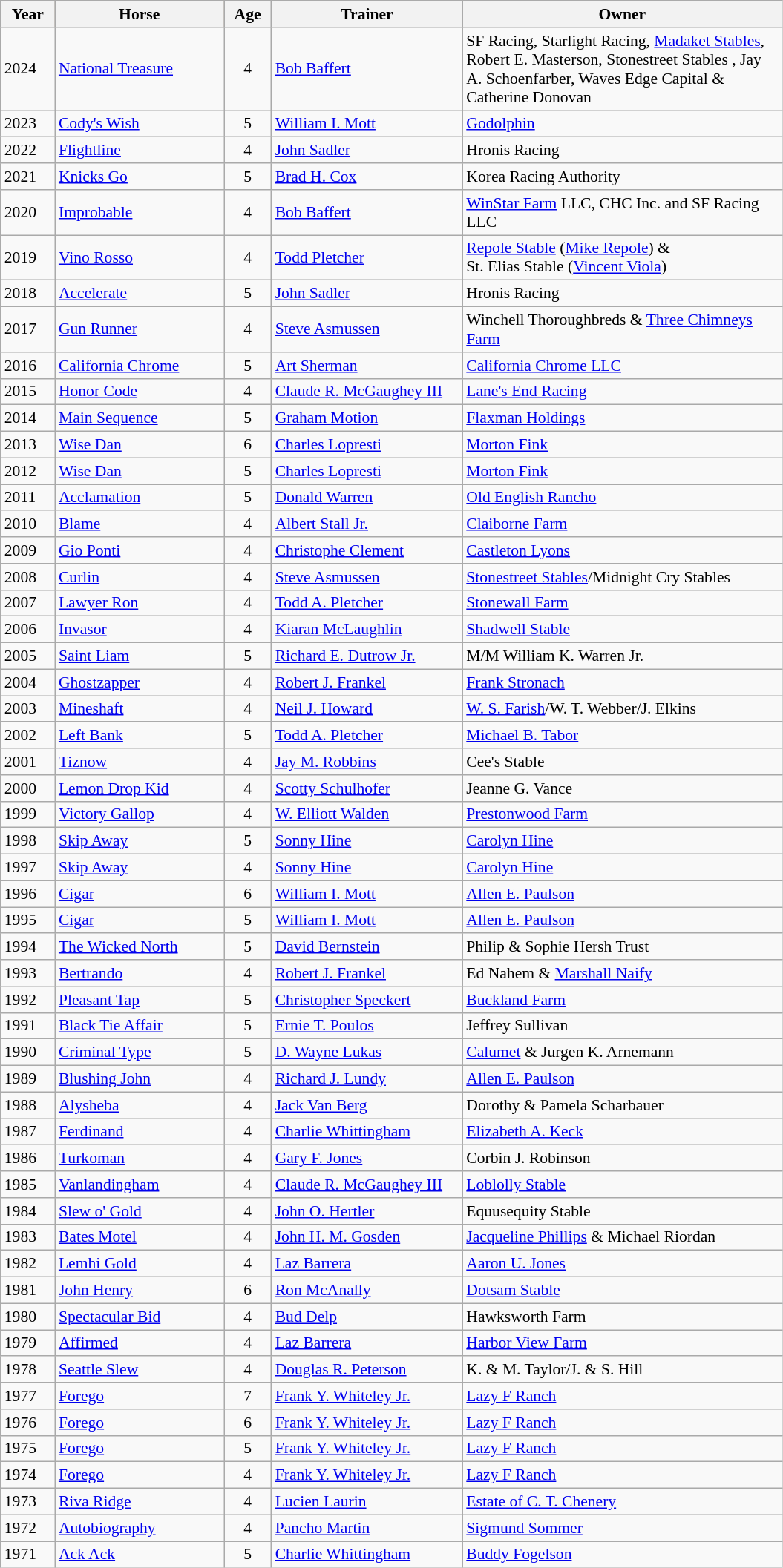<table class = "wikitable sortable" | border="1" cellpadding="0" style="border-collapse: collapse; font-size:90%">
<tr style="background:#987654; text-align:center;">
<th style="width:42px;"><strong>Year</strong><br></th>
<th style="width:145px;"><strong>Horse</strong><br></th>
<th style="width:36px;"><strong>Age</strong></th>
<th style="width:165px;"><strong>Trainer</strong><br></th>
<th style="width:280px;"><strong>Owner</strong><br></th>
</tr>
<tr>
<td>2024</td>
<td><a href='#'> National Treasure</a></td>
<td align=center>4</td>
<td><a href='#'>Bob Baffert</a></td>
<td>SF Racing, Starlight Racing, <a href='#'> Madaket Stables</a>, Robert E. Masterson, Stonestreet Stables , Jay A. Schoenfarber, Waves Edge Capital & Catherine Donovan</td>
</tr>
<tr>
<td>2023</td>
<td><a href='#'>Cody's Wish</a></td>
<td align=center>5</td>
<td><a href='#'>William I. Mott</a></td>
<td><a href='#'>Godolphin</a></td>
</tr>
<tr>
<td>2022</td>
<td><a href='#'>Flightline</a></td>
<td align=center>4</td>
<td><a href='#'>John Sadler</a></td>
<td>Hronis Racing</td>
</tr>
<tr>
<td>2021</td>
<td><a href='#'>Knicks Go</a></td>
<td align=center>5</td>
<td><a href='#'>Brad H. Cox</a></td>
<td>Korea Racing Authority</td>
</tr>
<tr>
<td>2020</td>
<td><a href='#'>Improbable</a></td>
<td align=center>4</td>
<td><a href='#'>Bob Baffert</a></td>
<td><a href='#'>WinStar Farm</a> LLC, CHC Inc. and SF Racing LLC</td>
</tr>
<tr>
<td>2019</td>
<td><a href='#'>Vino Rosso</a></td>
<td align=center>4</td>
<td><a href='#'>Todd Pletcher</a></td>
<td><a href='#'>Repole Stable</a> (<a href='#'>Mike Repole</a>) &<br> St. Elias Stable (<a href='#'>Vincent Viola</a>)</td>
</tr>
<tr>
<td>2018</td>
<td><a href='#'>Accelerate</a></td>
<td align=center>5</td>
<td><a href='#'>John Sadler</a></td>
<td>Hronis Racing</td>
</tr>
<tr>
<td>2017</td>
<td><a href='#'>Gun Runner</a></td>
<td align=center>4</td>
<td><a href='#'>Steve Asmussen</a></td>
<td>Winchell Thoroughbreds & <a href='#'>Three Chimneys Farm</a></td>
</tr>
<tr>
<td>2016</td>
<td><a href='#'>California Chrome</a></td>
<td align=center>5</td>
<td><a href='#'>Art Sherman</a></td>
<td><a href='#'>California Chrome LLC</a></td>
</tr>
<tr>
<td>2015</td>
<td><a href='#'>Honor Code</a></td>
<td align=center>4</td>
<td><a href='#'>Claude R. McGaughey III</a></td>
<td><a href='#'>Lane's End Racing</a></td>
</tr>
<tr>
<td>2014</td>
<td><a href='#'>Main Sequence</a></td>
<td align=center>5</td>
<td><a href='#'>Graham Motion</a></td>
<td><a href='#'>Flaxman Holdings</a></td>
</tr>
<tr>
<td>2013</td>
<td><a href='#'>Wise Dan</a></td>
<td align=center>6</td>
<td><a href='#'>Charles Lopresti</a></td>
<td><a href='#'>Morton Fink</a></td>
</tr>
<tr>
<td>2012</td>
<td><a href='#'>Wise Dan</a></td>
<td align=center>5</td>
<td><a href='#'>Charles Lopresti</a></td>
<td><a href='#'>Morton Fink</a></td>
</tr>
<tr>
<td>2011</td>
<td><a href='#'>Acclamation</a></td>
<td align=center>5</td>
<td><a href='#'>Donald Warren</a></td>
<td><a href='#'>Old English Rancho</a></td>
</tr>
<tr>
<td>2010</td>
<td><a href='#'>Blame</a></td>
<td align=center>4</td>
<td><a href='#'>Albert Stall Jr.</a></td>
<td><a href='#'>Claiborne Farm</a></td>
</tr>
<tr>
<td>2009</td>
<td><a href='#'>Gio Ponti</a></td>
<td align=center>4</td>
<td><a href='#'>Christophe Clement</a></td>
<td><a href='#'>Castleton Lyons</a></td>
</tr>
<tr>
<td>2008</td>
<td><a href='#'>Curlin</a></td>
<td align=center>4</td>
<td><a href='#'>Steve Asmussen</a></td>
<td><a href='#'>Stonestreet Stables</a>/Midnight Cry Stables</td>
</tr>
<tr>
<td>2007</td>
<td><a href='#'>Lawyer Ron</a></td>
<td align=center>4</td>
<td><a href='#'>Todd A. Pletcher</a></td>
<td><a href='#'>Stonewall Farm</a></td>
</tr>
<tr>
<td>2006</td>
<td><a href='#'>Invasor</a></td>
<td align=center>4</td>
<td><a href='#'>Kiaran McLaughlin</a></td>
<td><a href='#'>Shadwell Stable</a></td>
</tr>
<tr>
<td>2005</td>
<td><a href='#'>Saint Liam</a></td>
<td align=center>5</td>
<td><a href='#'>Richard E. Dutrow Jr.</a></td>
<td>M/M William K. Warren Jr.</td>
</tr>
<tr>
<td>2004</td>
<td><a href='#'>Ghostzapper</a></td>
<td align=center>4</td>
<td><a href='#'>Robert J. Frankel</a></td>
<td><a href='#'>Frank Stronach</a></td>
</tr>
<tr>
<td>2003</td>
<td><a href='#'>Mineshaft</a></td>
<td align=center>4</td>
<td><a href='#'>Neil J. Howard</a></td>
<td><a href='#'>W. S. Farish</a>/W. T. Webber/J. Elkins</td>
</tr>
<tr>
<td>2002</td>
<td><a href='#'>Left Bank</a></td>
<td align=center>5</td>
<td><a href='#'>Todd A. Pletcher</a></td>
<td><a href='#'>Michael B. Tabor</a></td>
</tr>
<tr>
<td>2001</td>
<td><a href='#'>Tiznow</a></td>
<td align=center>4</td>
<td><a href='#'>Jay M. Robbins</a></td>
<td>Cee's Stable</td>
</tr>
<tr>
<td>2000</td>
<td><a href='#'>Lemon Drop Kid</a></td>
<td align=center>4</td>
<td><a href='#'>Scotty Schulhofer</a></td>
<td>Jeanne G. Vance</td>
</tr>
<tr>
<td>1999</td>
<td><a href='#'>Victory Gallop</a></td>
<td align=center>4</td>
<td><a href='#'>W. Elliott Walden</a></td>
<td><a href='#'>Prestonwood Farm</a></td>
</tr>
<tr>
<td>1998</td>
<td><a href='#'>Skip Away</a></td>
<td align=center>5</td>
<td><a href='#'>Sonny Hine</a></td>
<td><a href='#'>Carolyn Hine</a></td>
</tr>
<tr>
<td>1997</td>
<td><a href='#'>Skip Away</a></td>
<td align=center>4</td>
<td><a href='#'>Sonny Hine</a></td>
<td><a href='#'>Carolyn Hine</a></td>
</tr>
<tr>
<td>1996</td>
<td><a href='#'>Cigar</a></td>
<td align=center>6</td>
<td><a href='#'>William I. Mott</a></td>
<td><a href='#'>Allen E. Paulson</a></td>
</tr>
<tr>
<td>1995</td>
<td><a href='#'>Cigar</a></td>
<td align=center>5</td>
<td><a href='#'>William I. Mott</a></td>
<td><a href='#'>Allen E. Paulson</a></td>
</tr>
<tr>
<td>1994</td>
<td><a href='#'>The Wicked North</a></td>
<td align=center>5</td>
<td><a href='#'>David Bernstein</a></td>
<td>Philip & Sophie Hersh Trust</td>
</tr>
<tr>
<td>1993</td>
<td><a href='#'>Bertrando</a></td>
<td align=center>4</td>
<td><a href='#'>Robert J. Frankel</a></td>
<td>Ed Nahem & <a href='#'>Marshall Naify</a></td>
</tr>
<tr>
<td>1992</td>
<td><a href='#'>Pleasant Tap</a></td>
<td align=center>5</td>
<td><a href='#'>Christopher Speckert</a></td>
<td><a href='#'>Buckland Farm</a></td>
</tr>
<tr>
<td>1991</td>
<td><a href='#'>Black Tie Affair</a></td>
<td align=center>5</td>
<td><a href='#'>Ernie T. Poulos</a></td>
<td>Jeffrey Sullivan</td>
</tr>
<tr>
<td>1990</td>
<td><a href='#'>Criminal Type</a></td>
<td align=center>5</td>
<td><a href='#'>D. Wayne Lukas</a></td>
<td><a href='#'>Calumet</a> & Jurgen K. Arnemann</td>
</tr>
<tr>
<td>1989</td>
<td><a href='#'>Blushing John</a></td>
<td align=center>4</td>
<td><a href='#'>Richard J. Lundy</a></td>
<td><a href='#'>Allen E. Paulson</a></td>
</tr>
<tr>
<td>1988</td>
<td><a href='#'>Alysheba</a></td>
<td align=center>4</td>
<td><a href='#'>Jack Van Berg</a></td>
<td>Dorothy & Pamela Scharbauer</td>
</tr>
<tr>
<td>1987</td>
<td><a href='#'>Ferdinand</a></td>
<td align=center>4</td>
<td><a href='#'>Charlie Whittingham</a></td>
<td><a href='#'>Elizabeth A. Keck</a></td>
</tr>
<tr>
<td>1986</td>
<td><a href='#'>Turkoman</a></td>
<td align=center>4</td>
<td><a href='#'>Gary F. Jones</a></td>
<td>Corbin J. Robinson</td>
</tr>
<tr>
<td>1985</td>
<td><a href='#'>Vanlandingham</a></td>
<td align=center>4</td>
<td><a href='#'>Claude R. McGaughey III</a></td>
<td><a href='#'>Loblolly Stable</a></td>
</tr>
<tr>
<td>1984</td>
<td><a href='#'>Slew o' Gold</a></td>
<td align=center>4</td>
<td><a href='#'>John O. Hertler</a></td>
<td>Equusequity Stable</td>
</tr>
<tr>
<td>1983</td>
<td><a href='#'>Bates Motel</a></td>
<td align=center>4</td>
<td><a href='#'>John H. M. Gosden</a></td>
<td><a href='#'>Jacqueline Phillips</a> & Michael Riordan</td>
</tr>
<tr>
<td>1982</td>
<td><a href='#'>Lemhi Gold</a></td>
<td align=center>4</td>
<td><a href='#'>Laz Barrera</a></td>
<td><a href='#'>Aaron U. Jones</a></td>
</tr>
<tr>
<td>1981</td>
<td><a href='#'>John Henry</a></td>
<td align=center>6</td>
<td><a href='#'>Ron McAnally</a></td>
<td><a href='#'>Dotsam Stable</a></td>
</tr>
<tr>
<td>1980</td>
<td><a href='#'>Spectacular Bid</a></td>
<td align=center>4</td>
<td><a href='#'>Bud Delp</a></td>
<td>Hawksworth Farm</td>
</tr>
<tr>
<td>1979</td>
<td><a href='#'>Affirmed</a></td>
<td align=center>4</td>
<td><a href='#'>Laz Barrera</a></td>
<td><a href='#'>Harbor View Farm</a></td>
</tr>
<tr>
<td>1978</td>
<td><a href='#'>Seattle Slew</a></td>
<td align=center>4</td>
<td><a href='#'>Douglas R. Peterson</a></td>
<td>K. & M. Taylor/J. & S. Hill</td>
</tr>
<tr>
<td>1977</td>
<td><a href='#'>Forego</a></td>
<td align=center>7</td>
<td><a href='#'>Frank Y. Whiteley Jr.</a></td>
<td><a href='#'>Lazy F Ranch</a></td>
</tr>
<tr>
<td>1976</td>
<td><a href='#'>Forego</a></td>
<td align=center>6</td>
<td><a href='#'>Frank Y. Whiteley Jr.</a></td>
<td><a href='#'>Lazy F Ranch</a></td>
</tr>
<tr>
<td>1975</td>
<td><a href='#'>Forego</a></td>
<td align=center>5</td>
<td><a href='#'>Frank Y. Whiteley Jr.</a></td>
<td><a href='#'>Lazy F Ranch</a></td>
</tr>
<tr>
<td>1974</td>
<td><a href='#'>Forego</a></td>
<td align=center>4</td>
<td><a href='#'>Frank Y. Whiteley Jr.</a></td>
<td><a href='#'>Lazy F Ranch</a></td>
</tr>
<tr>
<td>1973</td>
<td><a href='#'>Riva Ridge</a></td>
<td align=center>4</td>
<td><a href='#'>Lucien Laurin</a></td>
<td><a href='#'>Estate of C. T. Chenery</a></td>
</tr>
<tr>
<td>1972</td>
<td><a href='#'>Autobiography</a></td>
<td align=center>4</td>
<td><a href='#'>Pancho Martin</a></td>
<td><a href='#'>Sigmund Sommer</a></td>
</tr>
<tr>
<td>1971</td>
<td><a href='#'>Ack Ack</a></td>
<td align=center>5</td>
<td><a href='#'>Charlie Whittingham</a></td>
<td><a href='#'>Buddy Fogelson</a></td>
</tr>
</table>
